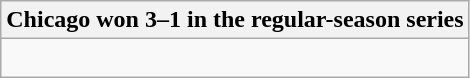<table class="wikitable collapsible collapsed">
<tr>
<th>Chicago won 3–1 in the regular-season series</th>
</tr>
<tr>
<td><br>


</td>
</tr>
</table>
